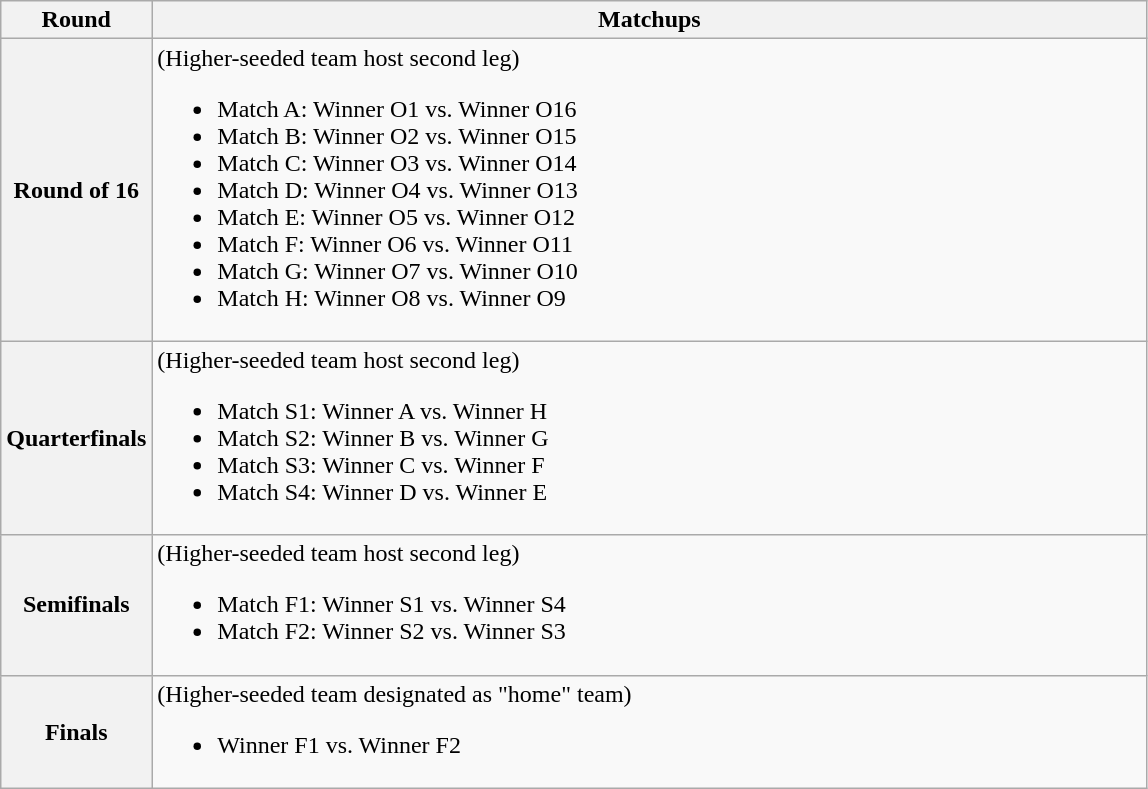<table class=wikitable>
<tr>
<th>Round</th>
<th>Matchups</th>
</tr>
<tr>
<th>Round of 16</th>
<td style="width:41em">(Higher-seeded team host second leg)<br><ul><li>Match A: Winner O1 vs. Winner O16</li><li>Match B: Winner O2 vs. Winner O15</li><li>Match C: Winner O3 vs. Winner O14</li><li>Match D: Winner O4 vs. Winner O13</li><li>Match E: Winner O5 vs. Winner O12</li><li>Match F: Winner O6 vs. Winner O11</li><li>Match G: Winner O7 vs. Winner O10</li><li>Match H: Winner O8 vs. Winner O9</li></ul></td>
</tr>
<tr>
<th>Quarterfinals</th>
<td style="width:41em">(Higher-seeded team host second leg)<br><ul><li>Match S1: Winner A vs. Winner H</li><li>Match S2: Winner B vs. Winner G</li><li>Match S3: Winner C vs. Winner F</li><li>Match S4: Winner D vs. Winner E</li></ul></td>
</tr>
<tr>
<th>Semifinals</th>
<td style="width:41em">(Higher-seeded team host second leg)<br><ul><li>Match F1: Winner S1 vs. Winner S4</li><li>Match F2: Winner S2 vs. Winner S3</li></ul></td>
</tr>
<tr>
<th>Finals</th>
<td>(Higher-seeded team designated as "home" team)<br><ul><li>Winner F1 vs. Winner F2</li></ul></td>
</tr>
</table>
